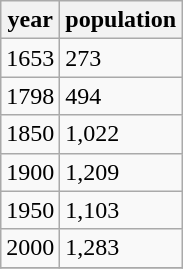<table class="wikitable">
<tr>
<th>year</th>
<th>population</th>
</tr>
<tr>
<td>1653</td>
<td>273</td>
</tr>
<tr>
<td>1798</td>
<td>494</td>
</tr>
<tr>
<td>1850</td>
<td>1,022</td>
</tr>
<tr>
<td>1900</td>
<td>1,209</td>
</tr>
<tr>
<td>1950</td>
<td>1,103</td>
</tr>
<tr>
<td>2000</td>
<td>1,283</td>
</tr>
<tr>
</tr>
</table>
